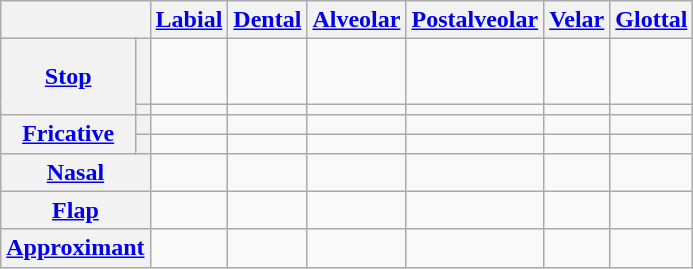<table class="wikitable" style=text-align:center>
<tr>
<th colspan="3"></th>
<th><a href='#'>Labial</a></th>
<th><a href='#'>Dental</a></th>
<th><a href='#'>Alveolar</a></th>
<th><a href='#'>Postalveolar</a></th>
<th><a href='#'>Velar</a></th>
<th><a href='#'>Glottal</a></th>
</tr>
<tr>
<th rowspan="2" colspan="2"><a href='#'>Stop</a></th>
<th></th>
<td><br> </td>
<td></td>
<td><br> </td>
<td></td>
<td><br> </td>
<td></td>
</tr>
<tr>
<th></th>
<td></td>
<td></td>
<td></td>
<td></td>
<td></td>
<td></td>
</tr>
<tr>
<th rowspan="2" colspan="2"><a href='#'>Fricative</a></th>
<th></th>
<td></td>
<td></td>
<td></td>
<td></td>
<td></td>
<td></td>
</tr>
<tr>
<th></th>
<td></td>
<td></td>
<td></td>
<td></td>
<td></td>
<td></td>
</tr>
<tr>
<th colspan="3"><a href='#'>Nasal</a></th>
<td></td>
<td></td>
<td></td>
<td></td>
<td></td>
<td></td>
</tr>
<tr>
<th colspan="3"><a href='#'>Flap</a></th>
<td></td>
<td></td>
<td></td>
<td></td>
<td></td>
<td></td>
</tr>
<tr>
<th colspan="3"><a href='#'>Approximant</a></th>
<td></td>
<td></td>
<td></td>
<td></td>
<td></td>
<td></td>
</tr>
</table>
